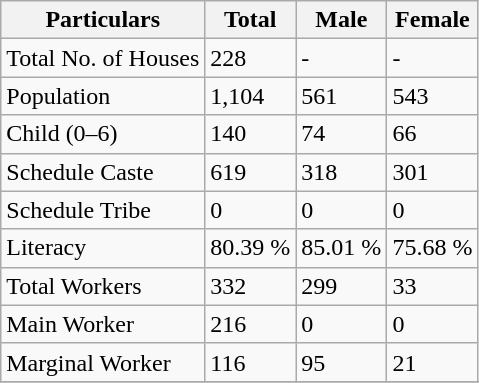<table class="wikitable sortable">
<tr>
<th>Particulars</th>
<th>Total</th>
<th>Male</th>
<th>Female</th>
</tr>
<tr>
<td>Total No. of Houses</td>
<td>228</td>
<td>-</td>
<td>-</td>
</tr>
<tr>
<td>Population</td>
<td>1,104</td>
<td>561</td>
<td>543</td>
</tr>
<tr>
<td>Child (0–6)</td>
<td>140</td>
<td>74</td>
<td>66</td>
</tr>
<tr>
<td>Schedule Caste</td>
<td>619</td>
<td>318</td>
<td>301</td>
</tr>
<tr>
<td>Schedule Tribe</td>
<td>0</td>
<td>0</td>
<td>0</td>
</tr>
<tr>
<td>Literacy</td>
<td>80.39 %</td>
<td>85.01 %</td>
<td>75.68 %</td>
</tr>
<tr>
<td>Total Workers</td>
<td>332</td>
<td>299</td>
<td>33</td>
</tr>
<tr>
<td>Main Worker</td>
<td>216</td>
<td>0</td>
<td>0</td>
</tr>
<tr>
<td>Marginal Worker</td>
<td>116</td>
<td>95</td>
<td>21</td>
</tr>
<tr>
</tr>
</table>
